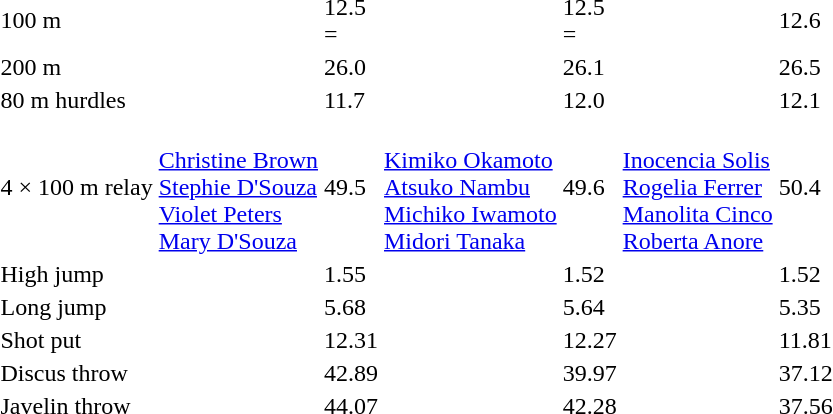<table>
<tr>
<td>100 m<br></td>
<td></td>
<td>12.5<br>=</td>
<td></td>
<td>12.5<br>=</td>
<td></td>
<td>12.6</td>
</tr>
<tr>
<td>200 m<br></td>
<td></td>
<td>26.0</td>
<td></td>
<td>26.1</td>
<td></td>
<td>26.5</td>
</tr>
<tr>
<td>80 m hurdles<br></td>
<td></td>
<td>11.7<br></td>
<td></td>
<td>12.0</td>
<td></td>
<td>12.1</td>
</tr>
<tr>
<td>4 × 100 m relay<br></td>
<td><br><a href='#'>Christine Brown</a><br><a href='#'>Stephie D'Souza</a><br><a href='#'>Violet Peters</a><br><a href='#'>Mary D'Souza</a></td>
<td>49.5<br></td>
<td><br><a href='#'>Kimiko Okamoto</a><br><a href='#'>Atsuko Nambu</a><br><a href='#'>Michiko Iwamoto</a><br><a href='#'>Midori Tanaka</a></td>
<td>49.6</td>
<td><br><a href='#'>Inocencia Solis</a><br><a href='#'>Rogelia Ferrer</a><br><a href='#'>Manolita Cinco</a><br><a href='#'>Roberta Anore</a></td>
<td>50.4</td>
</tr>
<tr>
<td>High jump<br></td>
<td></td>
<td>1.55<br></td>
<td></td>
<td>1.52</td>
<td></td>
<td>1.52</td>
</tr>
<tr>
<td>Long jump<br></td>
<td></td>
<td>5.68</td>
<td></td>
<td>5.64</td>
<td></td>
<td>5.35</td>
</tr>
<tr>
<td>Shot put<br></td>
<td></td>
<td>12.31<br></td>
<td></td>
<td>12.27</td>
<td></td>
<td>11.81</td>
</tr>
<tr>
<td>Discus throw<br></td>
<td></td>
<td>42.89<br></td>
<td></td>
<td>39.97</td>
<td></td>
<td>37.12</td>
</tr>
<tr>
<td>Javelin throw<br></td>
<td></td>
<td>44.07<br></td>
<td></td>
<td>42.28</td>
<td></td>
<td>37.56</td>
</tr>
</table>
